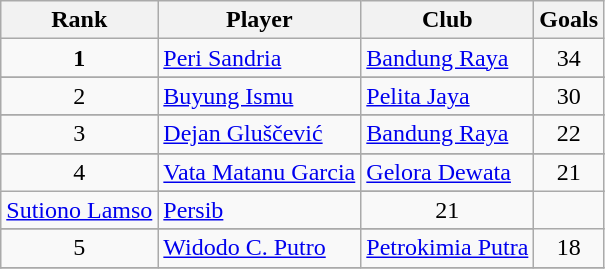<table class="wikitable" style="text-align:center">
<tr>
<th>Rank</th>
<th>Player</th>
<th>Club</th>
<th>Goals</th>
</tr>
<tr>
<td align="center"><strong>1</strong></td>
<td align="left"> <a href='#'>Peri Sandria</a></td>
<td align="left"><a href='#'>Bandung Raya</a></td>
<td>34</td>
</tr>
<tr align="center">
</tr>
<tr>
<td align="center">2</td>
<td align="left"> <a href='#'>Buyung Ismu</a></td>
<td align="left"><a href='#'>Pelita Jaya</a></td>
<td>30</td>
</tr>
<tr align="center">
</tr>
<tr>
<td align="center">3</td>
<td align="left"> <a href='#'>Dejan Gluščević</a></td>
<td align="left"><a href='#'>Bandung Raya</a></td>
<td>22</td>
</tr>
<tr align="center">
</tr>
<tr>
<td align="center" rowspan=2>4</td>
<td align="left"> <a href='#'>Vata Matanu Garcia</a></td>
<td align="left"><a href='#'>Gelora Dewata</a></td>
<td>21</td>
</tr>
<tr align="center">
</tr>
<tr>
<td align="left"> <a href='#'>Sutiono Lamso</a></td>
<td align="left"><a href='#'>Persib</a></td>
<td>21</td>
</tr>
<tr align="center">
</tr>
<tr>
<td align="center">5</td>
<td align="left"> <a href='#'>Widodo C. Putro</a></td>
<td align="left"><a href='#'>Petrokimia Putra</a></td>
<td>18</td>
</tr>
<tr align="center">
</tr>
</table>
